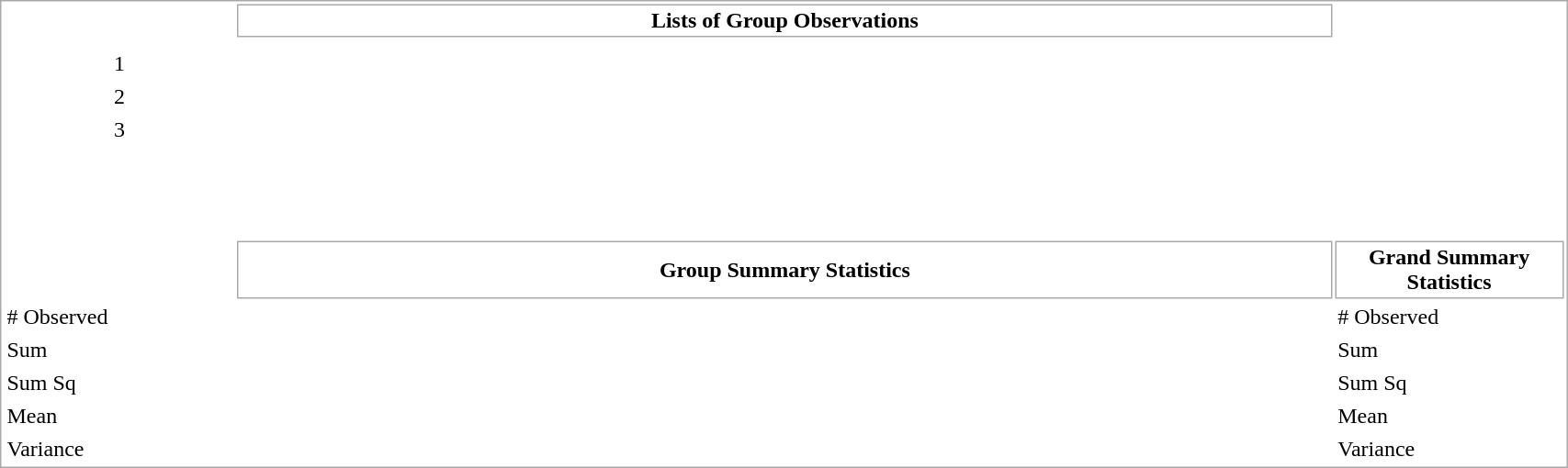<table cellpadding="2" style="border: 1px solid darkgray; width: 90%; text-align: center;">
<tr>
<td></td>
<th colspan="6" style="text-align: center; border: 1px solid darkgray;">Lists of Group Observations</th>
</tr>
<tr>
<td style="width:15%"></td>
<td style="width:15%"></td>
<td style="width:15%"></td>
<td style="width:15%"></td>
<td style="width: 5%"></td>
<td style="width:15%"></td>
</tr>
<tr>
<td>1</td>
<td></td>
<td></td>
<td></td>
<td></td>
<td></td>
</tr>
<tr>
<td>2</td>
<td></td>
<td></td>
<td></td>
<td></td>
<td></td>
</tr>
<tr>
<td>3</td>
<td></td>
<td></td>
<td></td>
<td></td>
<td></td>
</tr>
<tr>
<td></td>
<td></td>
<td></td>
<td></td>
<td></td>
<td></td>
</tr>
<tr>
<td></td>
<td></td>
<td></td>
<td></td>
<td></td>
<td></td>
</tr>
<tr>
<td style="height:50px;"></td>
<td></td>
</tr>
<tr>
<td></td>
<th colspan="6" style="border: 1px solid darkgray;">Group Summary Statistics</th>
<th colspan="2" style="border: 1px solid darkgray;">Grand Summary Statistics</th>
</tr>
<tr>
<td style="text-align: left"># Observed</td>
<td></td>
<td></td>
<td></td>
<td></td>
<td></td>
<td></td>
<td style="text-align: left"># Observed</td>
<td></td>
</tr>
<tr>
<td style="text-align: left">Sum</td>
<td></td>
<td></td>
<td></td>
<td></td>
<td></td>
<td></td>
<td style="text-align: left">Sum</td>
<td></td>
</tr>
<tr>
<td style="text-align: left">Sum Sq</td>
<td></td>
<td></td>
<td></td>
<td></td>
<td></td>
<td></td>
<td style="text-align: left">Sum Sq</td>
<td></td>
</tr>
<tr>
<td style="text-align: left">Mean</td>
<td></td>
<td></td>
<td></td>
<td></td>
<td></td>
<td></td>
<td style="text-align: left">Mean</td>
<td></td>
</tr>
<tr>
<td style="text-align: left">Variance</td>
<td></td>
<td></td>
<td></td>
<td></td>
<td></td>
<td></td>
<td style="text-align: left">Variance</td>
<td></td>
</tr>
</table>
